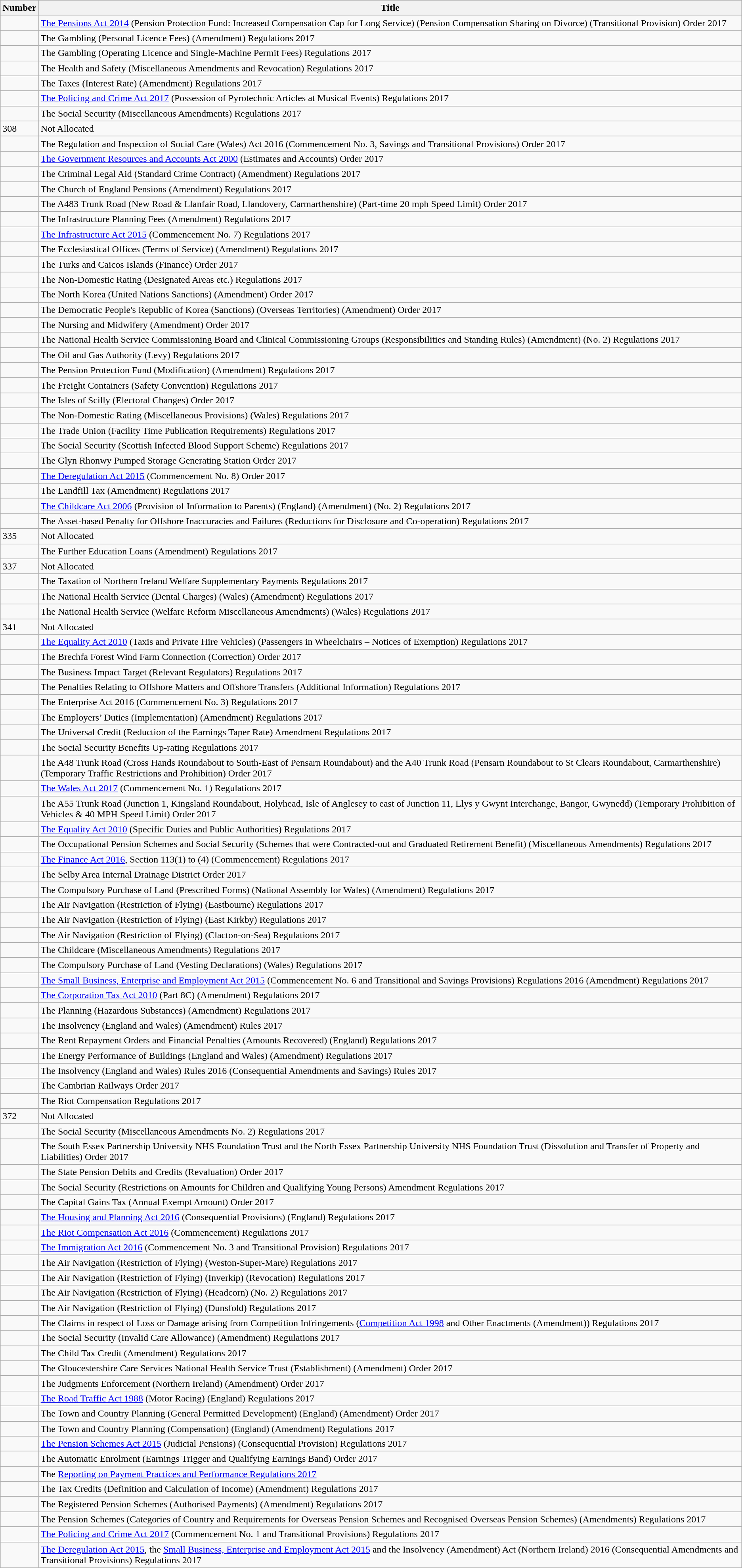<table class="wikitable collapsible">
<tr>
<th>Number</th>
<th>Title</th>
</tr>
<tr>
<td></td>
<td><a href='#'>The Pensions Act 2014</a> (Pension Protection Fund: Increased Compensation Cap for Long Service) (Pension Compensation Sharing on Divorce) (Transitional Provision) Order 2017</td>
</tr>
<tr>
<td></td>
<td>The Gambling (Personal Licence Fees) (Amendment) Regulations 2017</td>
</tr>
<tr>
<td></td>
<td>The Gambling (Operating Licence and Single-Machine Permit Fees) Regulations 2017</td>
</tr>
<tr>
<td></td>
<td>The Health and Safety (Miscellaneous Amendments and Revocation) Regulations 2017</td>
</tr>
<tr>
<td></td>
<td>The Taxes (Interest Rate) (Amendment) Regulations 2017</td>
</tr>
<tr>
<td></td>
<td><a href='#'>The Policing and Crime Act 2017</a> (Possession of Pyrotechnic Articles at Musical Events) Regulations 2017</td>
</tr>
<tr>
<td></td>
<td>The Social Security (Miscellaneous Amendments) Regulations 2017</td>
</tr>
<tr>
<td>308</td>
<td>Not Allocated</td>
</tr>
<tr>
<td></td>
<td>The Regulation and Inspection of Social Care (Wales) Act 2016 (Commencement No. 3, Savings and Transitional Provisions) Order 2017</td>
</tr>
<tr>
<td></td>
<td><a href='#'>The Government Resources and Accounts Act 2000</a> (Estimates and Accounts) Order 2017</td>
</tr>
<tr>
<td></td>
<td>The Criminal Legal Aid (Standard Crime Contract) (Amendment) Regulations 2017</td>
</tr>
<tr>
<td></td>
<td>The Church of England Pensions (Amendment) Regulations 2017</td>
</tr>
<tr>
<td></td>
<td>The A483 Trunk Road (New Road & Llanfair Road, Llandovery, Carmarthenshire) (Part-time 20 mph Speed Limit) Order 2017</td>
</tr>
<tr>
<td></td>
<td>The Infrastructure Planning Fees (Amendment) Regulations 2017</td>
</tr>
<tr>
<td></td>
<td><a href='#'>The Infrastructure Act 2015</a> (Commencement No. 7) Regulations 2017</td>
</tr>
<tr>
<td></td>
<td>The Ecclesiastical Offices (Terms of Service) (Amendment) Regulations 2017</td>
</tr>
<tr>
<td></td>
<td>The Turks and Caicos Islands (Finance) Order 2017</td>
</tr>
<tr>
<td></td>
<td>The Non-Domestic Rating (Designated Areas etc.) Regulations 2017</td>
</tr>
<tr>
<td></td>
<td>The North Korea (United Nations Sanctions) (Amendment) Order 2017</td>
</tr>
<tr>
<td></td>
<td>The Democratic People's Republic of Korea (Sanctions) (Overseas Territories) (Amendment) Order 2017</td>
</tr>
<tr>
<td></td>
<td>The Nursing and Midwifery (Amendment) Order 2017</td>
</tr>
<tr>
<td></td>
<td>The National Health Service Commissioning Board and Clinical Commissioning Groups (Responsibilities and Standing Rules) (Amendment) (No. 2) Regulations 2017</td>
</tr>
<tr>
<td></td>
<td>The Oil and Gas Authority (Levy) Regulations 2017</td>
</tr>
<tr>
<td></td>
<td>The Pension Protection Fund (Modification) (Amendment) Regulations 2017</td>
</tr>
<tr>
<td></td>
<td>The Freight Containers (Safety Convention) Regulations 2017</td>
</tr>
<tr>
<td></td>
<td>The Isles of Scilly (Electoral Changes) Order 2017</td>
</tr>
<tr>
<td></td>
<td>The Non-Domestic Rating (Miscellaneous Provisions) (Wales) Regulations 2017</td>
</tr>
<tr>
<td></td>
<td>The Trade Union (Facility Time Publication Requirements) Regulations 2017</td>
</tr>
<tr>
<td></td>
<td>The Social Security (Scottish Infected Blood Support Scheme) Regulations 2017</td>
</tr>
<tr>
<td></td>
<td>The Glyn Rhonwy Pumped Storage Generating Station Order 2017</td>
</tr>
<tr>
<td></td>
<td><a href='#'>The Deregulation Act 2015</a> (Commencement No. 8) Order 2017</td>
</tr>
<tr>
<td></td>
<td>The Landfill Tax (Amendment) Regulations 2017</td>
</tr>
<tr>
<td></td>
<td><a href='#'>The Childcare Act 2006</a> (Provision of Information to Parents) (England) (Amendment) (No. 2) Regulations 2017</td>
</tr>
<tr>
<td></td>
<td>The Asset-based Penalty for Offshore Inaccuracies and Failures (Reductions for Disclosure and Co-operation) Regulations 2017</td>
</tr>
<tr>
<td>335</td>
<td>Not Allocated</td>
</tr>
<tr>
<td></td>
<td>The Further Education Loans (Amendment) Regulations 2017</td>
</tr>
<tr>
<td>337</td>
<td>Not Allocated</td>
</tr>
<tr>
<td></td>
<td>The Taxation of Northern Ireland Welfare Supplementary Payments Regulations 2017</td>
</tr>
<tr>
<td></td>
<td>The National Health Service (Dental Charges) (Wales) (Amendment) Regulations 2017</td>
</tr>
<tr>
<td></td>
<td>The National Health Service (Welfare Reform Miscellaneous Amendments) (Wales) Regulations 2017</td>
</tr>
<tr>
<td>341</td>
<td>Not Allocated</td>
</tr>
<tr>
<td></td>
<td><a href='#'>The Equality Act 2010</a> (Taxis and Private Hire Vehicles) (Passengers in Wheelchairs – Notices of Exemption) Regulations 2017</td>
</tr>
<tr>
<td></td>
<td>The Brechfa Forest Wind Farm Connection (Correction) Order 2017</td>
</tr>
<tr>
<td></td>
<td>The Business Impact Target (Relevant Regulators) Regulations 2017</td>
</tr>
<tr>
<td></td>
<td>The Penalties Relating to Offshore Matters and Offshore Transfers (Additional Information) Regulations 2017</td>
</tr>
<tr>
<td></td>
<td>The Enterprise Act 2016 (Commencement No. 3) Regulations 2017</td>
</tr>
<tr>
<td></td>
<td>The Employers’ Duties (Implementation) (Amendment) Regulations 2017</td>
</tr>
<tr>
<td></td>
<td>The Universal Credit (Reduction of the Earnings Taper Rate) Amendment Regulations 2017</td>
</tr>
<tr>
<td></td>
<td>The Social Security Benefits Up-rating Regulations 2017</td>
</tr>
<tr>
<td></td>
<td>The A48 Trunk Road (Cross Hands Roundabout to South-East of Pensarn Roundabout) and the A40 Trunk Road (Pensarn Roundabout to St Clears Roundabout, Carmarthenshire) (Temporary Traffic Restrictions and Prohibition) Order 2017</td>
</tr>
<tr>
<td></td>
<td><a href='#'>The Wales Act 2017</a> (Commencement No. 1) Regulations 2017</td>
</tr>
<tr>
<td></td>
<td>The A55 Trunk Road (Junction 1, Kingsland Roundabout, Holyhead, Isle of Anglesey to east of Junction 11, Llys y Gwynt Interchange, Bangor, Gwynedd) (Temporary Prohibition of Vehicles & 40 MPH Speed Limit) Order 2017</td>
</tr>
<tr>
<td></td>
<td><a href='#'>The Equality Act 2010</a> (Specific Duties and Public Authorities) Regulations 2017</td>
</tr>
<tr>
<td></td>
<td>The Occupational Pension Schemes and Social Security (Schemes that were Contracted-out and Graduated Retirement Benefit) (Miscellaneous Amendments) Regulations 2017</td>
</tr>
<tr>
<td></td>
<td><a href='#'>The Finance Act 2016</a>, Section 113(1) to (4) (Commencement) Regulations 2017</td>
</tr>
<tr>
<td></td>
<td>The Selby Area Internal Drainage District Order 2017</td>
</tr>
<tr>
<td></td>
<td>The Compulsory Purchase of Land (Prescribed Forms) (National Assembly for Wales) (Amendment) Regulations 2017</td>
</tr>
<tr>
<td></td>
<td>The Air Navigation (Restriction of Flying) (Eastbourne) Regulations 2017</td>
</tr>
<tr>
<td></td>
<td>The Air Navigation (Restriction of Flying) (East Kirkby) Regulations 2017</td>
</tr>
<tr>
<td></td>
<td>The Air Navigation (Restriction of Flying) (Clacton-on-Sea) Regulations 2017</td>
</tr>
<tr>
<td></td>
<td>The Childcare (Miscellaneous Amendments) Regulations 2017</td>
</tr>
<tr>
<td></td>
<td>The Compulsory Purchase of Land (Vesting Declarations) (Wales) Regulations 2017</td>
</tr>
<tr>
<td></td>
<td><a href='#'>The Small Business, Enterprise and Employment Act 2015</a> (Commencement No. 6 and Transitional and Savings Provisions) Regulations 2016 (Amendment) Regulations 2017</td>
</tr>
<tr>
<td></td>
<td><a href='#'>The Corporation Tax Act 2010</a> (Part 8C) (Amendment) Regulations 2017</td>
</tr>
<tr>
<td></td>
<td>The Planning (Hazardous Substances) (Amendment) Regulations 2017</td>
</tr>
<tr>
<td></td>
<td>The Insolvency (England and Wales) (Amendment) Rules 2017</td>
</tr>
<tr>
<td></td>
<td>The Rent Repayment Orders and Financial Penalties (Amounts Recovered) (England) Regulations 2017</td>
</tr>
<tr>
<td></td>
<td>The Energy Performance of Buildings (England and Wales) (Amendment) Regulations 2017</td>
</tr>
<tr>
<td></td>
<td>The Insolvency (England and Wales) Rules 2016 (Consequential Amendments and Savings) Rules 2017</td>
</tr>
<tr>
<td></td>
<td>The Cambrian Railways Order 2017</td>
</tr>
<tr>
<td></td>
<td>The Riot Compensation Regulations 2017</td>
</tr>
<tr>
<td>372</td>
<td>Not Allocated</td>
</tr>
<tr>
<td></td>
<td>The Social Security (Miscellaneous Amendments No. 2) Regulations 2017</td>
</tr>
<tr>
<td></td>
<td>The South Essex Partnership University NHS Foundation Trust and the North Essex Partnership University NHS Foundation Trust (Dissolution and Transfer of Property and Liabilities) Order 2017</td>
</tr>
<tr>
<td></td>
<td>The State Pension Debits and Credits (Revaluation) Order 2017</td>
</tr>
<tr>
<td></td>
<td>The Social Security (Restrictions on Amounts for Children and Qualifying Young Persons) Amendment Regulations 2017</td>
</tr>
<tr>
<td></td>
<td>The Capital Gains Tax (Annual Exempt Amount) Order 2017</td>
</tr>
<tr>
<td></td>
<td><a href='#'>The Housing and Planning Act 2016</a> (Consequential Provisions) (England) Regulations 2017</td>
</tr>
<tr>
<td></td>
<td><a href='#'>The Riot Compensation Act 2016</a> (Commencement) Regulations 2017</td>
</tr>
<tr>
<td></td>
<td><a href='#'>The Immigration Act 2016</a> (Commencement No. 3 and Transitional Provision) Regulations 2017</td>
</tr>
<tr>
<td></td>
<td>The Air Navigation (Restriction of Flying) (Weston-Super-Mare) Regulations 2017</td>
</tr>
<tr>
<td></td>
<td>The Air Navigation (Restriction of Flying) (Inverkip) (Revocation) Regulations 2017</td>
</tr>
<tr>
<td></td>
<td>The Air Navigation (Restriction of Flying) (Headcorn) (No. 2) Regulations 2017</td>
</tr>
<tr>
<td></td>
<td>The Air Navigation (Restriction of Flying) (Dunsfold) Regulations 2017</td>
</tr>
<tr>
<td></td>
<td>The Claims in respect of Loss or Damage arising from Competition Infringements (<a href='#'>Competition Act 1998</a> and Other Enactments (Amendment)) Regulations 2017</td>
</tr>
<tr>
<td></td>
<td>The Social Security (Invalid Care Allowance) (Amendment) Regulations 2017</td>
</tr>
<tr>
<td></td>
<td>The Child Tax Credit (Amendment) Regulations 2017</td>
</tr>
<tr>
<td></td>
<td>The Gloucestershire Care Services National Health Service Trust (Establishment) (Amendment) Order 2017</td>
</tr>
<tr>
<td></td>
<td>The Judgments Enforcement (Northern Ireland) (Amendment) Order 2017</td>
</tr>
<tr>
<td></td>
<td><a href='#'>The Road Traffic Act 1988</a> (Motor Racing) (England) Regulations 2017</td>
</tr>
<tr>
<td></td>
<td>The Town and Country Planning (General Permitted Development) (England) (Amendment) Order 2017</td>
</tr>
<tr>
<td></td>
<td>The Town and Country Planning (Compensation) (England) (Amendment) Regulations 2017</td>
</tr>
<tr>
<td></td>
<td><a href='#'>The Pension Schemes Act 2015</a> (Judicial Pensions) (Consequential Provision) Regulations 2017</td>
</tr>
<tr>
<td></td>
<td>The Automatic Enrolment (Earnings Trigger and Qualifying Earnings Band) Order 2017</td>
</tr>
<tr>
<td></td>
<td>The <a href='#'>Reporting on Payment Practices and Performance Regulations 2017</a></td>
</tr>
<tr>
<td></td>
<td>The Tax Credits (Definition and Calculation of Income) (Amendment) Regulations 2017</td>
</tr>
<tr>
<td></td>
<td>The Registered Pension Schemes (Authorised Payments) (Amendment) Regulations 2017</td>
</tr>
<tr>
<td></td>
<td>The Pension Schemes (Categories of Country and Requirements for Overseas Pension Schemes and Recognised Overseas Pension Schemes) (Amendments) Regulations 2017</td>
</tr>
<tr>
<td></td>
<td><a href='#'>The Policing and Crime Act 2017</a> (Commencement No. 1 and Transitional Provisions) Regulations 2017</td>
</tr>
<tr>
<td></td>
<td><a href='#'>The Deregulation Act 2015</a>, the <a href='#'>Small Business, Enterprise and Employment Act 2015</a> and the Insolvency (Amendment) Act (Northern Ireland) 2016 (Consequential Amendments and Transitional Provisions) Regulations 2017</td>
</tr>
</table>
